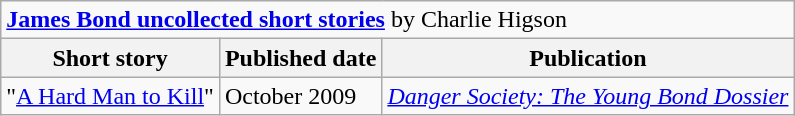<table class="wikitable">
<tr>
<td colspan=3><strong><a href='#'>James Bond uncollected short stories</a></strong> by Charlie Higson</td>
</tr>
<tr>
<th>Short story</th>
<th>Published date</th>
<th>Publication</th>
</tr>
<tr>
<td>"<a href='#'>A Hard Man to Kill</a>"</td>
<td>October 2009</td>
<td><em><a href='#'>Danger Society: The Young Bond Dossier</a></em></td>
</tr>
</table>
